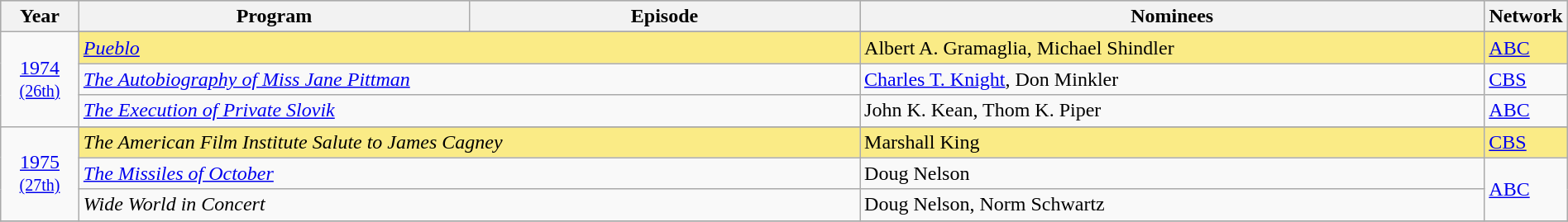<table class="wikitable" style="width:100%">
<tr bgcolor="#bebebe">
<th width="5%">Year</th>
<th width="25%">Program</th>
<th width="25%">Episode</th>
<th width="40%">Nominees</th>
<th width="5%">Network</th>
</tr>
<tr>
<td rowspan=4 style="text-align:center"><a href='#'>1974</a><br><small><a href='#'>(26th)</a></small><br></td>
</tr>
<tr style="background:#FAEB86">
<td colspan=2><em><a href='#'>Pueblo</a></em></td>
<td>Albert A. Gramaglia, Michael Shindler</td>
<td><a href='#'>ABC</a></td>
</tr>
<tr>
<td colspan=2><em><a href='#'>The Autobiography of Miss Jane Pittman</a></em></td>
<td><a href='#'>Charles T. Knight</a>, Don Minkler</td>
<td><a href='#'>CBS</a></td>
</tr>
<tr>
<td colspan=2><em><a href='#'>The Execution of Private Slovik</a></em></td>
<td>John K. Kean, Thom K. Piper</td>
<td><a href='#'>ABC</a></td>
</tr>
<tr>
<td rowspan=4 style="text-align:center"><a href='#'>1975</a><br><small><a href='#'>(27th)</a></small><br></td>
</tr>
<tr style="background:#FAEB86">
<td colspan=2><em>The American Film Institute Salute to James Cagney</em></td>
<td>Marshall King</td>
<td><a href='#'>CBS</a></td>
</tr>
<tr>
<td colspan=2><em><a href='#'>The Missiles of October</a></em></td>
<td>Doug Nelson</td>
<td rowspan=2><a href='#'>ABC</a></td>
</tr>
<tr>
<td colspan=2><em>Wide World in Concert</em></td>
<td>Doug Nelson, Norm Schwartz</td>
</tr>
<tr>
</tr>
</table>
